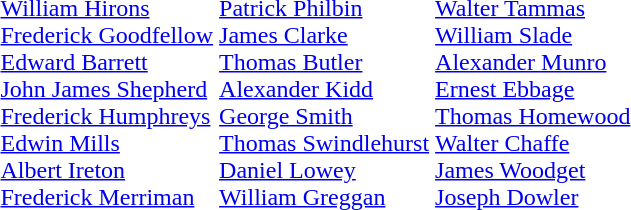<table>
<tr valign=top>
<td><br><a href='#'>William Hirons</a><br><a href='#'>Frederick Goodfellow</a><br><a href='#'>Edward Barrett</a><br><a href='#'>John James Shepherd</a><br><a href='#'>Frederick Humphreys</a><br><a href='#'>Edwin Mills</a><br><a href='#'>Albert Ireton</a><br><a href='#'>Frederick Merriman</a></td>
<td><br><a href='#'>Patrick Philbin</a><br><a href='#'>James Clarke</a><br><a href='#'>Thomas Butler</a><br><a href='#'>Alexander Kidd</a><br><a href='#'>George Smith</a><br><a href='#'>Thomas Swindlehurst</a><br><a href='#'>Daniel Lowey</a><br><a href='#'>William Greggan</a></td>
<td><br><a href='#'>Walter Tammas</a><br><a href='#'>William Slade</a><br><a href='#'>Alexander Munro</a><br><a href='#'>Ernest Ebbage</a><br><a href='#'>Thomas Homewood</a><br><a href='#'>Walter Chaffe</a><br><a href='#'>James Woodget</a><br><a href='#'>Joseph Dowler</a></td>
</tr>
</table>
